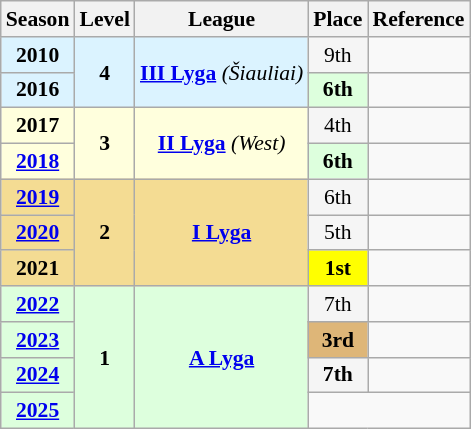<table class="wikitable" style="font-size:90%;">
<tr>
<th>Season</th>
<th>Level</th>
<th>League</th>
<th>Place</th>
<th>Reference</th>
</tr>
<tr>
<td bgcolor="#DBF3FF" style="text-align:center;"><strong>2010</strong></td>
<td rowspan="2" bgcolor="#dbf3ff" style="text-align:center;"><strong>4</strong></td>
<td rowspan="2" bgcolor="#dbf3ff" style="text-align:center;"><strong><a href='#'>III Lyga</a></strong> <em>(Šiauliai)</em></td>
<td bgcolor="#f5f5f5" style="text-align:center;">9th</td>
<td></td>
</tr>
<tr>
<td bgcolor="#DBF3FF" style="text-align:center;"><strong>2016</strong></td>
<td bgcolor="#DDFFDD" style="text-align:center;"><strong>6th</strong></td>
<td></td>
</tr>
<tr>
<td bgcolor="#FFFFDD" style="text-align:center;"><strong>2017</strong></td>
<td rowspan="2" bgcolor="#FFFFDD" style="text-align:center;"><strong>3</strong></td>
<td rowspan="2" bgcolor="#FFFFDD" style="text-align:center;"><strong><a href='#'>II Lyga</a></strong> <em>(West)</em></td>
<td bgcolor="#F5F5F5" style="text-align:center;">4th</td>
<td></td>
</tr>
<tr>
<td bgcolor="#FFFFDD" style="text-align:center;"><strong><a href='#'>2018</a></strong></td>
<td bgcolor="#DDFFDD" style="text-align:center;"><strong>6th</strong></td>
<td></td>
</tr>
<tr>
<td bgcolor="#F4DC93" style="text-align:center;"><strong><a href='#'>2019</a></strong></td>
<td rowspan="3" bgcolor="#F4DC93" style="text-align:center;"><strong>2</strong></td>
<td rowspan="3" bgcolor="#F4DC93" style="text-align:center;"><strong><a href='#'>I Lyga</a></strong></td>
<td bgcolor="#F5F5F5" style="text-align:center;">6th</td>
<td></td>
</tr>
<tr>
<td bgcolor="#F4DC93" style="text-align:center;"><strong><a href='#'>2020</a></strong></td>
<td bgcolor="#F5F5F5" style="text-align:center;">5th</td>
<td></td>
</tr>
<tr>
<td bgcolor="#F4DC93" style="text-align:center;"><strong>2021</strong></td>
<td bgcolor="#FFFF00" style="text-align:center;"><strong>1st</strong></td>
<td></td>
</tr>
<tr>
<td bgcolor="#DDFFDD" style="text-align:center;"><strong><a href='#'>2022</a></strong></td>
<td rowspan="4" bgcolor="#DDFFDD" style="text-align:center;"><strong>1</strong></td>
<td rowspan="4" bgcolor="#DDFFDD" style="text-align:center;"><strong><a href='#'>A Lyga</a></strong></td>
<td bgcolor="#F5F5F5" style="text-align:center;">7th</td>
<td></td>
</tr>
<tr>
<td bgcolor="#DDFFDD" style="text-align:center;"><strong><a href='#'>2023</a></strong></td>
<td bgcolor="#DEB678" style="text-align:center;"><strong>3rd</strong></td>
<td></td>
</tr>
<tr>
<td bgcolor="#DDFFDD" style="text-align:center;"><strong><a href='#'>2024</a></strong></td>
<td bgcolor="#F5F5F5" style="text-align:center;"><strong>7th</strong></td>
<td></td>
</tr>
<tr>
<td bgcolor="#DDFFDD" style="text-align:center;"><strong><a href='#'>2025</a></strong></td>
</tr>
</table>
